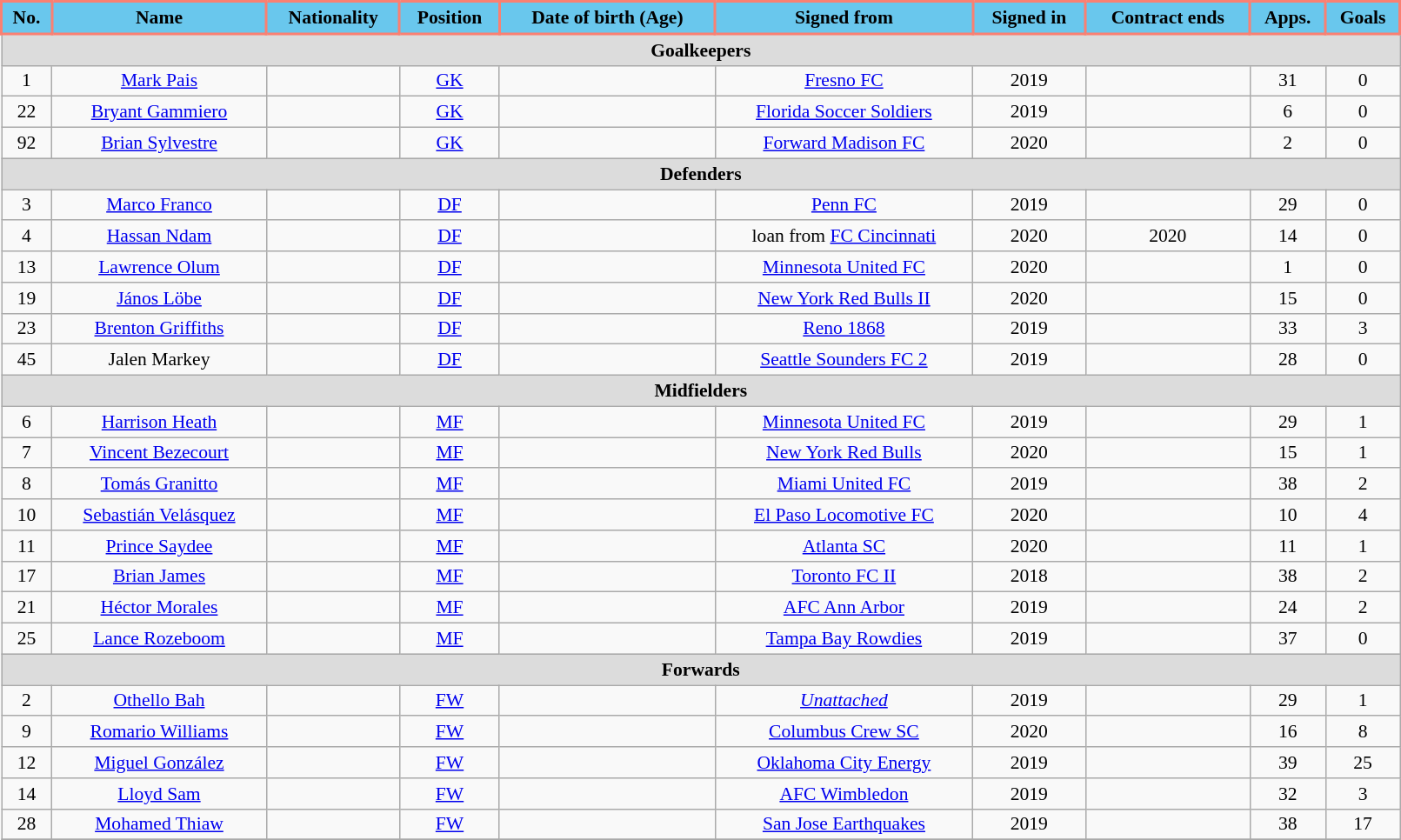<table class="wikitable"  style="text-align:center; font-size:90%; width:85%;">
<tr>
<th style="background:#69C7ED; border:salmon 2px solid;">No.</th>
<th style="background:#69C7ED; border:salmon 2px solid;">Name</th>
<th style="background:#69C7ED; border:salmon 2px solid;">Nationality</th>
<th style="background:#69C7ED; border:salmon 2px solid;">Position</th>
<th style="background:#69C7ED; border:salmon 2px solid;">Date of birth (Age)</th>
<th style="background:#69C7ED; border:salmon 2px solid;">Signed from</th>
<th style="background:#69C7ED; border:salmon 2px solid;">Signed in</th>
<th style="background:#69C7ED; border:salmon 2px solid;">Contract ends</th>
<th style="background:#69C7ED; border:salmon 2px solid;">Apps.</th>
<th style="background:#69C7ED; border:salmon 2px solid;">Goals</th>
</tr>
<tr>
<th colspan="11"  style="background:#dcdcdc; text-align:center;">Goalkeepers</th>
</tr>
<tr>
<td>1</td>
<td><a href='#'>Mark Pais</a></td>
<td></td>
<td><a href='#'>GK</a></td>
<td></td>
<td><a href='#'>Fresno FC</a></td>
<td>2019</td>
<td></td>
<td>31</td>
<td>0</td>
</tr>
<tr>
<td>22</td>
<td><a href='#'>Bryant Gammiero</a></td>
<td></td>
<td><a href='#'>GK</a></td>
<td></td>
<td><a href='#'>Florida Soccer Soldiers</a></td>
<td>2019</td>
<td></td>
<td>6</td>
<td>0</td>
</tr>
<tr>
<td>92</td>
<td><a href='#'>Brian Sylvestre</a></td>
<td></td>
<td><a href='#'>GK</a></td>
<td></td>
<td><a href='#'>Forward Madison FC</a></td>
<td>2020</td>
<td></td>
<td>2</td>
<td>0</td>
</tr>
<tr>
<th colspan="11"  style="background:#dcdcdc; text-align:center;">Defenders</th>
</tr>
<tr>
<td>3</td>
<td><a href='#'>Marco Franco</a></td>
<td></td>
<td><a href='#'>DF</a></td>
<td></td>
<td><a href='#'>Penn FC</a></td>
<td>2019</td>
<td></td>
<td>29</td>
<td>0</td>
</tr>
<tr>
<td>4</td>
<td><a href='#'>Hassan Ndam</a></td>
<td></td>
<td><a href='#'>DF</a></td>
<td></td>
<td>loan from <a href='#'>FC Cincinnati</a></td>
<td>2020</td>
<td>2020</td>
<td>14</td>
<td>0</td>
</tr>
<tr>
<td>13</td>
<td><a href='#'>Lawrence Olum</a></td>
<td></td>
<td><a href='#'>DF</a></td>
<td></td>
<td><a href='#'>Minnesota United FC</a></td>
<td>2020</td>
<td></td>
<td>1</td>
<td>0</td>
</tr>
<tr>
<td>19</td>
<td><a href='#'>János Löbe</a></td>
<td></td>
<td><a href='#'>DF</a></td>
<td></td>
<td><a href='#'>New York Red Bulls II</a></td>
<td>2020</td>
<td></td>
<td>15</td>
<td>0</td>
</tr>
<tr>
<td>23</td>
<td><a href='#'>Brenton Griffiths</a></td>
<td></td>
<td><a href='#'>DF</a></td>
<td></td>
<td><a href='#'>Reno 1868</a></td>
<td>2019</td>
<td></td>
<td>33</td>
<td>3</td>
</tr>
<tr>
<td>45</td>
<td>Jalen Markey</td>
<td></td>
<td><a href='#'>DF</a></td>
<td></td>
<td><a href='#'>Seattle Sounders FC 2</a></td>
<td>2019</td>
<td></td>
<td>28</td>
<td>0</td>
</tr>
<tr>
<th colspan="11"  style="background:#dcdcdc; text-align:center;">Midfielders</th>
</tr>
<tr>
<td>6</td>
<td><a href='#'>Harrison Heath</a></td>
<td></td>
<td><a href='#'>MF</a></td>
<td></td>
<td><a href='#'>Minnesota United FC</a></td>
<td>2019</td>
<td></td>
<td>29</td>
<td>1</td>
</tr>
<tr>
<td>7</td>
<td><a href='#'>Vincent Bezecourt</a></td>
<td></td>
<td><a href='#'>MF</a></td>
<td></td>
<td><a href='#'>New York Red Bulls</a></td>
<td>2020</td>
<td></td>
<td>15</td>
<td>1</td>
</tr>
<tr>
<td>8</td>
<td><a href='#'>Tomás Granitto</a></td>
<td></td>
<td><a href='#'>MF</a></td>
<td></td>
<td><a href='#'>Miami United FC</a></td>
<td>2019</td>
<td></td>
<td>38</td>
<td>2</td>
</tr>
<tr>
<td>10</td>
<td><a href='#'>Sebastián Velásquez</a></td>
<td></td>
<td><a href='#'>MF</a></td>
<td></td>
<td><a href='#'>El Paso Locomotive FC</a></td>
<td>2020</td>
<td></td>
<td>10</td>
<td>4</td>
</tr>
<tr>
<td>11</td>
<td><a href='#'>Prince Saydee</a></td>
<td></td>
<td><a href='#'>MF</a></td>
<td></td>
<td><a href='#'>Atlanta SC</a></td>
<td>2020</td>
<td></td>
<td>11</td>
<td>1</td>
</tr>
<tr>
<td>17</td>
<td><a href='#'>Brian James</a></td>
<td></td>
<td><a href='#'>MF</a></td>
<td></td>
<td> <a href='#'>Toronto FC II</a></td>
<td>2018</td>
<td></td>
<td>38</td>
<td>2</td>
</tr>
<tr>
<td>21</td>
<td><a href='#'>Héctor Morales</a></td>
<td></td>
<td><a href='#'>MF</a></td>
<td></td>
<td><a href='#'>AFC Ann Arbor</a></td>
<td>2019</td>
<td></td>
<td>24</td>
<td>2</td>
</tr>
<tr>
<td>25</td>
<td><a href='#'>Lance Rozeboom</a></td>
<td></td>
<td><a href='#'>MF</a></td>
<td></td>
<td><a href='#'>Tampa Bay Rowdies</a></td>
<td>2019</td>
<td></td>
<td>37</td>
<td>0</td>
</tr>
<tr>
<th colspan="11"  style="background:#dcdcdc; text-align:center;">Forwards</th>
</tr>
<tr>
<td>2</td>
<td><a href='#'>Othello Bah</a></td>
<td></td>
<td><a href='#'>FW</a></td>
<td></td>
<td><em><a href='#'>Unattached</a></em></td>
<td>2019</td>
<td></td>
<td>29</td>
<td>1</td>
</tr>
<tr>
<td>9</td>
<td><a href='#'>Romario Williams</a></td>
<td></td>
<td><a href='#'>FW</a></td>
<td></td>
<td><a href='#'>Columbus Crew SC</a></td>
<td>2020</td>
<td></td>
<td>16</td>
<td>8</td>
</tr>
<tr>
<td>12</td>
<td><a href='#'>Miguel González</a></td>
<td></td>
<td><a href='#'>FW</a></td>
<td></td>
<td><a href='#'>Oklahoma City Energy</a></td>
<td>2019</td>
<td></td>
<td>39</td>
<td>25</td>
</tr>
<tr>
<td>14</td>
<td><a href='#'>Lloyd Sam</a></td>
<td></td>
<td><a href='#'>FW</a></td>
<td></td>
<td> <a href='#'>AFC Wimbledon</a></td>
<td>2019</td>
<td></td>
<td>32</td>
<td>3</td>
</tr>
<tr>
<td>28</td>
<td><a href='#'>Mohamed Thiaw</a></td>
<td></td>
<td><a href='#'>FW</a></td>
<td></td>
<td><a href='#'>San Jose Earthquakes</a></td>
<td>2019</td>
<td></td>
<td>38</td>
<td>17</td>
</tr>
<tr>
</tr>
</table>
